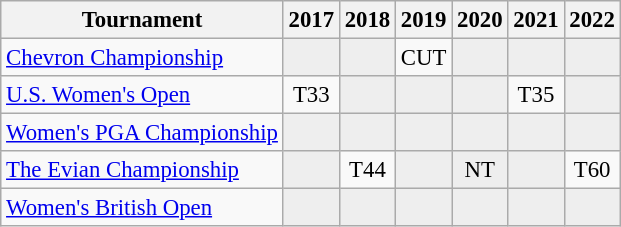<table class="wikitable" style="font-size:95%;text-align:center;">
<tr>
<th>Tournament</th>
<th>2017</th>
<th>2018</th>
<th>2019</th>
<th>2020</th>
<th>2021</th>
<th>2022</th>
</tr>
<tr>
<td align=left><a href='#'>Chevron Championship</a></td>
<td style="background:#eeeeee;"></td>
<td style="background:#eeeeee;"></td>
<td>CUT</td>
<td style="background:#eeeeee;"></td>
<td style="background:#eeeeee;"></td>
<td style="background:#eeeeee;"></td>
</tr>
<tr>
<td align=left><a href='#'>U.S. Women's Open</a></td>
<td>T33</td>
<td style="background:#eeeeee;"></td>
<td style="background:#eeeeee;"></td>
<td style="background:#eeeeee;"></td>
<td>T35</td>
<td style="background:#eeeeee;"></td>
</tr>
<tr>
<td align=left><a href='#'>Women's PGA Championship</a></td>
<td style="background:#eeeeee;"></td>
<td style="background:#eeeeee;"></td>
<td style="background:#eeeeee;"></td>
<td style="background:#eeeeee;"></td>
<td style="background:#eeeeee;"></td>
<td style="background:#eeeeee;"></td>
</tr>
<tr>
<td align=left><a href='#'>The Evian Championship</a></td>
<td style="background:#eeeeee;"></td>
<td>T44</td>
<td style="background:#eeeeee;"></td>
<td style="background:#eeeeee;">NT</td>
<td style="background:#eeeeee;"></td>
<td>T60</td>
</tr>
<tr>
<td align=left><a href='#'>Women's British Open</a></td>
<td style="background:#eeeeee;"></td>
<td style="background:#eeeeee;"></td>
<td style="background:#eeeeee;"></td>
<td style="background:#eeeeee;"></td>
<td style="background:#eeeeee;"></td>
<td style="background:#eeeeee;"></td>
</tr>
</table>
